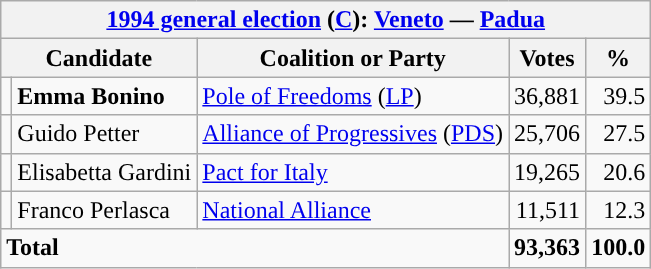<table class=wikitable style=text-align:right>
<tr>
<th colspan=5><a href='#'>1994 general election</a> (<a href='#'>C</a>): <a href='#'>Veneto</a> — <a href='#'>Padua</a></th>
</tr>
<tr>
<th colspan=2>Candidate</th>
<th>Coalition or Party</th>
<th>Votes</th>
<th>%</th>
</tr>
<tr>
<td></td>
<td align=left><strong>Emma Bonino</strong></td>
<td align=left><a href='#'>Pole of Freedoms</a> (<a href='#'>LP</a>)</td>
<td>36,881</td>
<td>39.5</td>
</tr>
<tr>
<td></td>
<td align=left>Guido Petter</td>
<td align=left><a href='#'>Alliance of Progressives</a> (<a href='#'>PDS</a>)</td>
<td>25,706</td>
<td>27.5</td>
</tr>
<tr>
<td></td>
<td align=left>Elisabetta Gardini</td>
<td align=left><a href='#'>Pact for Italy</a></td>
<td>19,265</td>
<td>20.6</td>
</tr>
<tr>
<td></td>
<td align=left>Franco Perlasca</td>
<td align=left><a href='#'>National Alliance</a></td>
<td>11,511</td>
<td>12.3</td>
</tr>
<tr>
<td align=left colspan=3><strong>Total</strong></td>
<td><strong>93,363</strong></td>
<td><strong>100.0</strong></td>
</tr>
</table>
